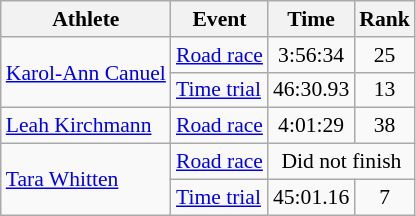<table class="wikitable" style="font-size:90%">
<tr>
<th>Athlete</th>
<th>Event</th>
<th>Time</th>
<th>Rank</th>
</tr>
<tr align=center>
<td align=left rowspan=2><a href='#'>Karol-Ann Canuel</a></td>
<td align=left><a href='#'>Road race</a></td>
<td>3:56:34</td>
<td>25</td>
</tr>
<tr align=center>
<td align=left><a href='#'>Time trial</a></td>
<td>46:30.93</td>
<td>13</td>
</tr>
<tr align=center>
<td align=left><a href='#'>Leah Kirchmann</a></td>
<td align=left><a href='#'>Road race</a></td>
<td>4:01:29</td>
<td>38</td>
</tr>
<tr align=center>
<td align=left rowspan=2><a href='#'>Tara Whitten</a></td>
<td align=left><a href='#'>Road race</a></td>
<td colspan=2>Did not finish</td>
</tr>
<tr align=center>
<td align=left><a href='#'>Time trial</a></td>
<td>45:01.16</td>
<td>7</td>
</tr>
</table>
